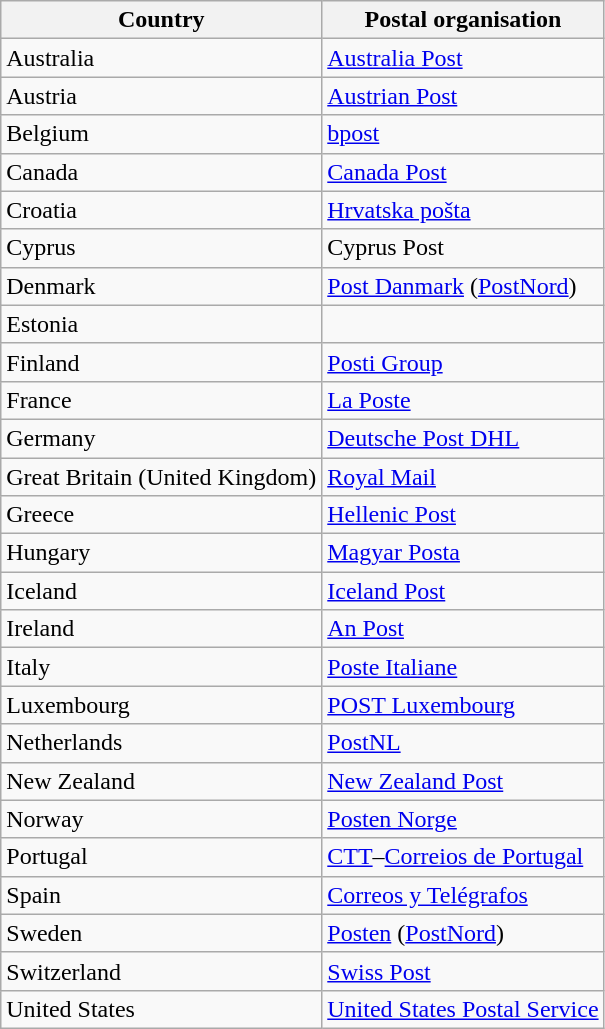<table class="wikitable">
<tr>
<th>Country</th>
<th>Postal organisation</th>
</tr>
<tr>
<td>Australia</td>
<td><a href='#'>Australia Post</a></td>
</tr>
<tr>
<td>Austria</td>
<td><a href='#'>Austrian Post</a></td>
</tr>
<tr>
<td>Belgium</td>
<td><a href='#'>bpost</a></td>
</tr>
<tr>
<td>Canada</td>
<td><a href='#'>Canada Post</a></td>
</tr>
<tr>
<td>Croatia</td>
<td><a href='#'>Hrvatska pošta</a></td>
</tr>
<tr>
<td>Cyprus</td>
<td>Cyprus Post</td>
</tr>
<tr>
<td>Denmark</td>
<td><a href='#'>Post Danmark</a> (<a href='#'>PostNord</a>)</td>
</tr>
<tr>
<td>Estonia</td>
<td></td>
</tr>
<tr>
<td>Finland</td>
<td><a href='#'>Posti Group</a></td>
</tr>
<tr>
<td>France</td>
<td><a href='#'>La Poste</a></td>
</tr>
<tr>
<td>Germany</td>
<td><a href='#'>Deutsche Post DHL</a></td>
</tr>
<tr>
<td>Great Britain (United Kingdom)</td>
<td><a href='#'>Royal Mail</a></td>
</tr>
<tr>
<td>Greece</td>
<td><a href='#'>Hellenic Post</a></td>
</tr>
<tr>
<td>Hungary</td>
<td><a href='#'>Magyar Posta</a></td>
</tr>
<tr>
<td>Iceland</td>
<td><a href='#'>Iceland Post</a></td>
</tr>
<tr>
<td>Ireland</td>
<td><a href='#'>An Post</a></td>
</tr>
<tr>
<td>Italy</td>
<td><a href='#'>Poste Italiane</a></td>
</tr>
<tr>
<td>Luxembourg</td>
<td><a href='#'>POST Luxembourg</a></td>
</tr>
<tr>
<td>Netherlands</td>
<td><a href='#'>PostNL</a></td>
</tr>
<tr>
<td>New Zealand</td>
<td><a href='#'>New Zealand Post</a></td>
</tr>
<tr>
<td>Norway</td>
<td><a href='#'>Posten Norge</a></td>
</tr>
<tr>
<td>Portugal</td>
<td><a href='#'>CTT</a>–<a href='#'>Correios de Portugal</a></td>
</tr>
<tr>
<td>Spain</td>
<td><a href='#'>Correos y Telégrafos</a></td>
</tr>
<tr>
<td>Sweden</td>
<td><a href='#'>Posten</a> (<a href='#'>PostNord</a>)</td>
</tr>
<tr>
<td>Switzerland</td>
<td><a href='#'>Swiss Post</a></td>
</tr>
<tr>
<td>United States</td>
<td><a href='#'>United States Postal Service</a></td>
</tr>
</table>
